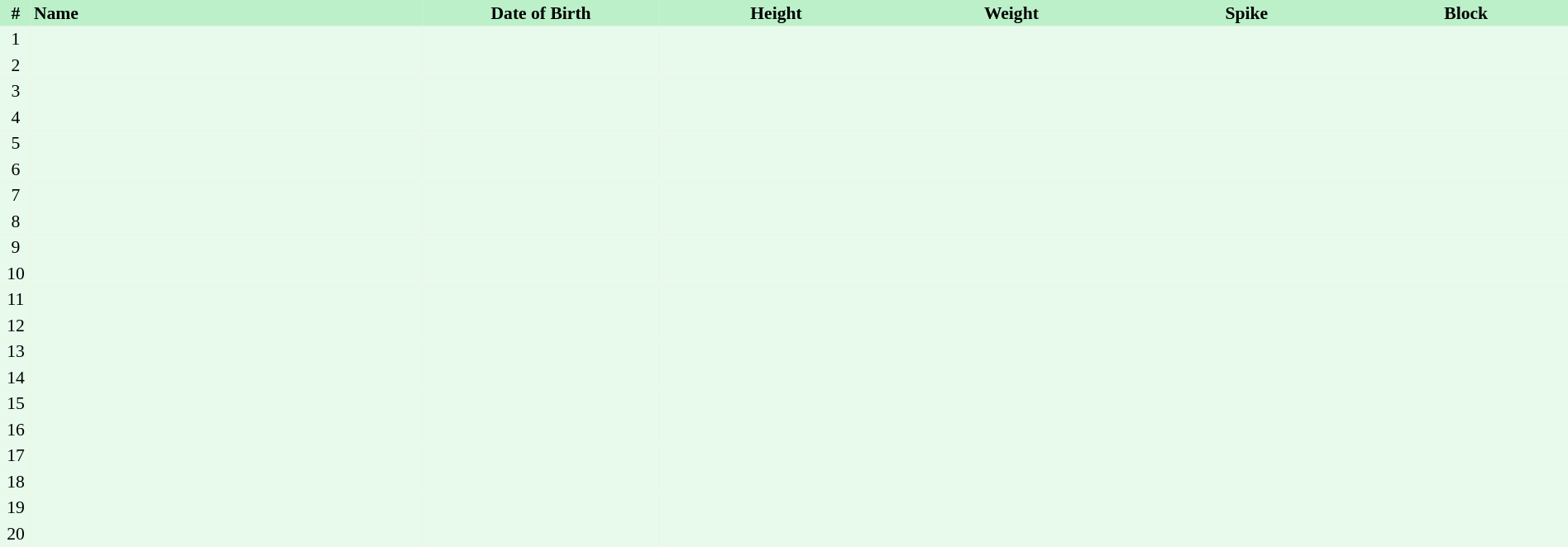<table border=0 cellpadding=2 cellspacing=0  |- bgcolor=#FFECCE style="text-align:center; font-size:90%; width:100%">
<tr bgcolor=#BBF0C9>
<th width=2%>#</th>
<th align=left width=25%>Name</th>
<th width=15%>Date of Birth</th>
<th width=15%>Height</th>
<th width=15%>Weight</th>
<th width=15%>Spike</th>
<th width=15%>Block</th>
</tr>
<tr bgcolor=#E7FAEC>
<td>1</td>
<td align=left></td>
<td align=right></td>
<td></td>
<td></td>
<td></td>
<td></td>
</tr>
<tr bgcolor=#E7FAEC>
<td>2</td>
<td align=left></td>
<td align=right></td>
<td></td>
<td></td>
<td></td>
<td></td>
</tr>
<tr bgcolor=#E7FAEC>
<td>3</td>
<td align=left></td>
<td align=right></td>
<td></td>
<td></td>
<td></td>
<td></td>
</tr>
<tr bgcolor=#E7FAEC>
<td>4</td>
<td align=left></td>
<td align=right></td>
<td></td>
<td></td>
<td></td>
<td></td>
</tr>
<tr bgcolor=#E7FAEC>
<td>5</td>
<td align=left></td>
<td align=right></td>
<td></td>
<td></td>
<td></td>
<td></td>
</tr>
<tr bgcolor=#E7FAEC>
<td>6</td>
<td align=left></td>
<td align=right></td>
<td></td>
<td></td>
<td></td>
<td></td>
</tr>
<tr bgcolor=#E7FAEC>
<td>7</td>
<td align=left></td>
<td align=right></td>
<td></td>
<td></td>
<td></td>
<td></td>
</tr>
<tr bgcolor=#E7FAEC>
<td>8</td>
<td align=left></td>
<td align=right></td>
<td></td>
<td></td>
<td></td>
<td></td>
</tr>
<tr bgcolor=#E7FAEC>
<td>9</td>
<td align=left></td>
<td align=right></td>
<td></td>
<td></td>
<td></td>
<td></td>
</tr>
<tr bgcolor=#E7FAEC>
<td>10</td>
<td align=left></td>
<td align=right></td>
<td></td>
<td></td>
<td></td>
<td></td>
</tr>
<tr bgcolor=#E7FAEC>
<td>11</td>
<td align=left></td>
<td align=right></td>
<td></td>
<td></td>
<td></td>
<td></td>
</tr>
<tr bgcolor=#E7FAEC>
<td>12</td>
<td align=left></td>
<td align=right></td>
<td></td>
<td></td>
<td></td>
<td></td>
</tr>
<tr bgcolor=#E7FAEC>
<td>13</td>
<td align=left></td>
<td align=right></td>
<td></td>
<td></td>
<td></td>
<td></td>
</tr>
<tr bgcolor=#E7FAEC>
<td>14</td>
<td align=left></td>
<td align=right></td>
<td></td>
<td></td>
<td></td>
<td></td>
</tr>
<tr bgcolor=#E7FAEC>
<td>15</td>
<td align=left></td>
<td align=right></td>
<td></td>
<td></td>
<td></td>
<td></td>
</tr>
<tr bgcolor=#E7FAEC>
<td>16</td>
<td align=left></td>
<td align=right></td>
<td></td>
<td></td>
<td></td>
<td></td>
</tr>
<tr bgcolor=#E7FAEC>
<td>17</td>
<td align=left></td>
<td align=right></td>
<td></td>
<td></td>
<td></td>
<td></td>
</tr>
<tr bgcolor=#E7FAEC>
<td>18</td>
<td align=left></td>
<td align=right></td>
<td></td>
<td></td>
<td></td>
<td></td>
</tr>
<tr bgcolor=#E7FAEC>
<td>19</td>
<td align=left></td>
<td align=right></td>
<td></td>
<td></td>
<td></td>
<td></td>
</tr>
<tr bgcolor=#E7FAEC>
<td>20</td>
<td align=left></td>
<td align=right></td>
<td></td>
<td></td>
<td></td>
<td></td>
</tr>
</table>
